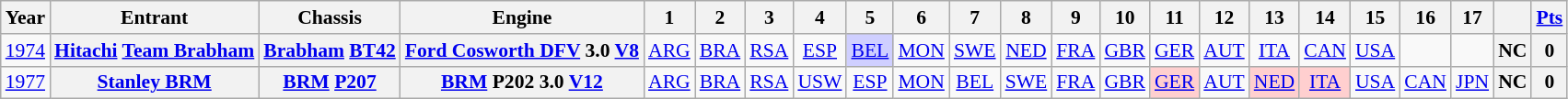<table class="wikitable" style="text-align:center; font-size:90%">
<tr>
<th>Year</th>
<th>Entrant</th>
<th>Chassis</th>
<th>Engine</th>
<th>1</th>
<th>2</th>
<th>3</th>
<th>4</th>
<th>5</th>
<th>6</th>
<th>7</th>
<th>8</th>
<th>9</th>
<th>10</th>
<th>11</th>
<th>12</th>
<th>13</th>
<th>14</th>
<th>15</th>
<th>16</th>
<th>17</th>
<th></th>
<th><a href='#'>Pts</a></th>
</tr>
<tr>
<td><a href='#'>1974</a></td>
<th><a href='#'>Hitachi</a> <a href='#'>Team Brabham</a></th>
<th><a href='#'>Brabham</a> <a href='#'>BT42</a></th>
<th><a href='#'>Ford Cosworth DFV</a> 3.0 <a href='#'>V8</a></th>
<td><a href='#'>ARG</a></td>
<td><a href='#'>BRA</a></td>
<td><a href='#'>RSA</a></td>
<td><a href='#'>ESP</a></td>
<td style="background:#CFCFFF;"><a href='#'>BEL</a><br></td>
<td><a href='#'>MON</a></td>
<td><a href='#'>SWE</a></td>
<td><a href='#'>NED</a></td>
<td><a href='#'>FRA</a></td>
<td><a href='#'>GBR</a></td>
<td><a href='#'>GER</a></td>
<td><a href='#'>AUT</a></td>
<td><a href='#'>ITA</a></td>
<td><a href='#'>CAN</a></td>
<td><a href='#'>USA</a></td>
<td></td>
<td></td>
<th>NC</th>
<th>0</th>
</tr>
<tr>
<td><a href='#'>1977</a></td>
<th><a href='#'>Stanley BRM</a></th>
<th><a href='#'>BRM</a> <a href='#'>P207</a></th>
<th><a href='#'>BRM</a> P202 3.0 <a href='#'>V12</a></th>
<td><a href='#'>ARG</a></td>
<td><a href='#'>BRA</a></td>
<td><a href='#'>RSA</a></td>
<td><a href='#'>USW</a></td>
<td><a href='#'>ESP</a></td>
<td><a href='#'>MON</a></td>
<td><a href='#'>BEL</a></td>
<td><a href='#'>SWE</a></td>
<td><a href='#'>FRA</a></td>
<td><a href='#'>GBR</a></td>
<td style="background:#FFCFCF;"><a href='#'>GER</a><br></td>
<td><a href='#'>AUT</a></td>
<td style="background:#FFCFCF;"><a href='#'>NED</a><br></td>
<td style="background:#FFCFCF;"><a href='#'>ITA</a><br></td>
<td><a href='#'>USA</a></td>
<td><a href='#'>CAN</a></td>
<td><a href='#'>JPN</a></td>
<th>NC</th>
<th>0</th>
</tr>
</table>
